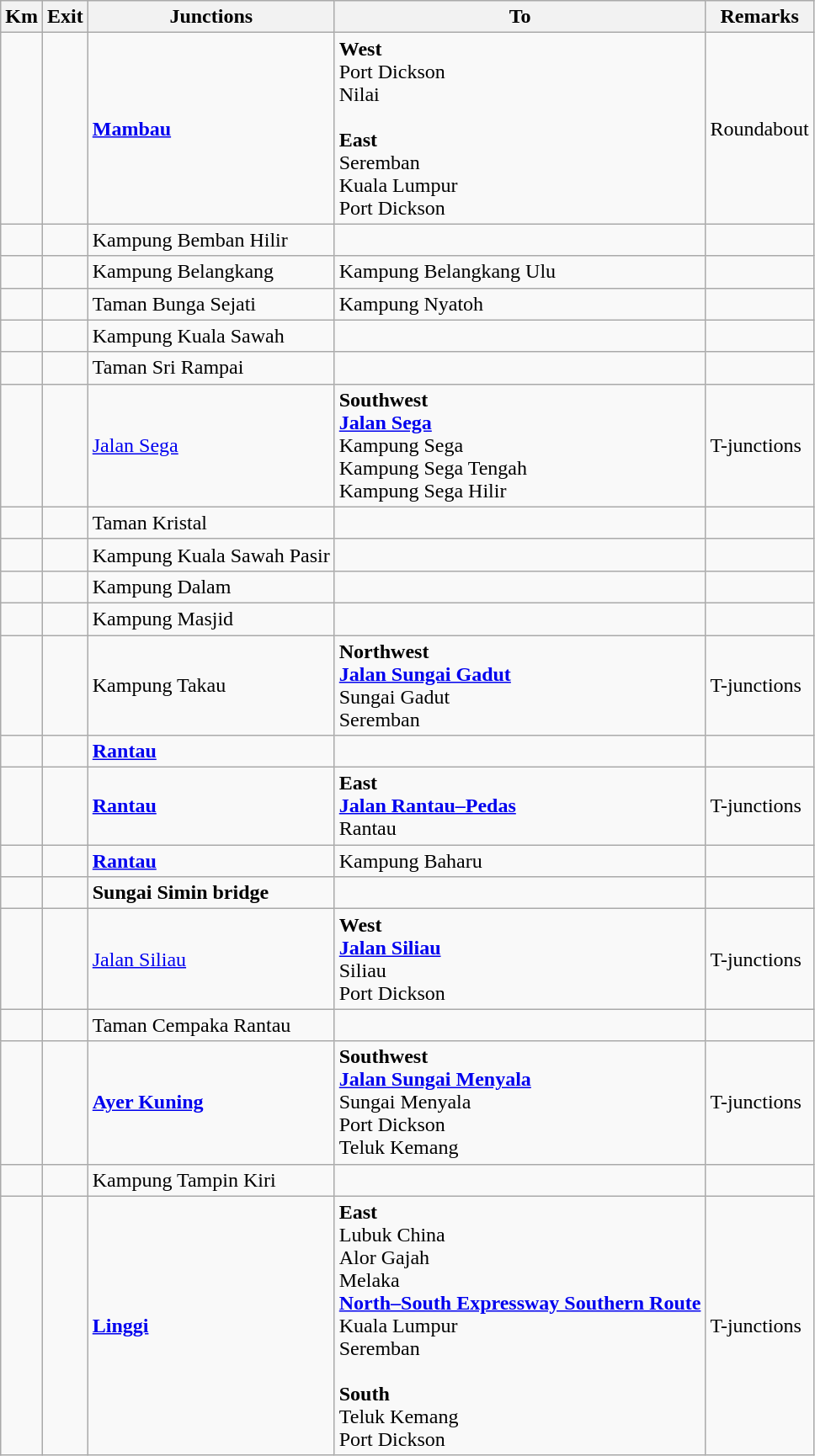<table class="wikitable">
<tr>
<th>Km</th>
<th>Exit</th>
<th>Junctions</th>
<th>To</th>
<th>Remarks</th>
</tr>
<tr>
<td></td>
<td></td>
<td><strong><a href='#'>Mambau</a></strong></td>
<td><strong>West</strong><br> Port Dickson<br> Nilai<br><br><strong>East</strong><br> Seremban<br>  Kuala Lumpur<br> Port Dickson</td>
<td>Roundabout</td>
</tr>
<tr>
<td></td>
<td></td>
<td>Kampung Bemban Hilir</td>
<td></td>
<td></td>
</tr>
<tr>
<td></td>
<td></td>
<td>Kampung Belangkang</td>
<td>Kampung Belangkang Ulu</td>
<td></td>
</tr>
<tr>
<td></td>
<td></td>
<td>Taman Bunga Sejati</td>
<td>Kampung Nyatoh</td>
<td></td>
</tr>
<tr>
<td></td>
<td></td>
<td>Kampung Kuala Sawah</td>
<td></td>
<td></td>
</tr>
<tr>
<td></td>
<td></td>
<td>Taman Sri Rampai</td>
<td></td>
<td></td>
</tr>
<tr>
<td></td>
<td></td>
<td><a href='#'>Jalan Sega</a></td>
<td><strong>Southwest</strong><br> <strong><a href='#'>Jalan Sega</a></strong><br>Kampung Sega<br>Kampung Sega Tengah<br>Kampung Sega Hilir</td>
<td>T-junctions</td>
</tr>
<tr>
<td></td>
<td></td>
<td>Taman Kristal</td>
<td></td>
<td></td>
</tr>
<tr>
<td></td>
<td></td>
<td>Kampung Kuala Sawah Pasir</td>
<td></td>
<td></td>
</tr>
<tr>
<td></td>
<td></td>
<td>Kampung Dalam</td>
<td></td>
<td></td>
</tr>
<tr>
<td></td>
<td></td>
<td>Kampung Masjid</td>
<td></td>
<td></td>
</tr>
<tr>
<td></td>
<td></td>
<td>Kampung Takau</td>
<td><strong>Northwest</strong><br> <strong><a href='#'>Jalan Sungai Gadut</a></strong><br>Sungai Gadut<br>Seremban</td>
<td>T-junctions</td>
</tr>
<tr>
<td></td>
<td></td>
<td><strong><a href='#'>Rantau</a></strong></td>
<td></td>
</tr>
<tr>
<td></td>
<td></td>
<td><strong><a href='#'>Rantau</a></strong></td>
<td><strong>East</strong><br> <strong><a href='#'>Jalan Rantau–Pedas</a></strong><br>Rantau</td>
<td>T-junctions</td>
</tr>
<tr>
<td></td>
<td></td>
<td><strong><a href='#'>Rantau</a></strong></td>
<td>Kampung Baharu</td>
<td></td>
</tr>
<tr>
<td></td>
<td></td>
<td><strong>Sungai Simin bridge</strong></td>
<td></td>
<td></td>
</tr>
<tr>
<td></td>
<td></td>
<td><a href='#'>Jalan Siliau</a></td>
<td><strong>West</strong><br> <strong><a href='#'>Jalan Siliau</a></strong><br>Siliau<br>Port Dickson</td>
<td>T-junctions</td>
</tr>
<tr>
<td></td>
<td></td>
<td>Taman Cempaka Rantau</td>
<td></td>
<td></td>
</tr>
<tr>
<td></td>
<td></td>
<td><strong><a href='#'>Ayer Kuning</a></strong></td>
<td><strong>Southwest</strong><br> <strong><a href='#'>Jalan Sungai Menyala</a></strong><br>Sungai Menyala<br>Port Dickson<br>Teluk Kemang</td>
<td>T-junctions</td>
</tr>
<tr>
<td></td>
<td></td>
<td>Kampung Tampin Kiri</td>
<td></td>
<td></td>
</tr>
<tr>
<td></td>
<td></td>
<td><strong><a href='#'>Linggi</a></strong></td>
<td><strong>East</strong><br> Lubuk China<br> Alor Gajah<br> Melaka<br>  <strong><a href='#'>North–South Expressway Southern Route</a></strong><br>Kuala Lumpur<br>Seremban<br><br><strong>South</strong><br> Teluk Kemang<br> Port Dickson</td>
<td>T-junctions</td>
</tr>
</table>
